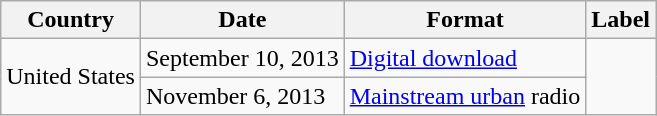<table class="wikitable">
<tr>
<th>Country</th>
<th>Date</th>
<th>Format</th>
<th>Label</th>
</tr>
<tr>
<td rowspan="2">United States</td>
<td>September 10, 2013</td>
<td><a href='#'>Digital download</a></td>
<td rowspan="2"></td>
</tr>
<tr>
<td>November 6, 2013</td>
<td><a href='#'>Mainstream urban</a> radio</td>
</tr>
</table>
